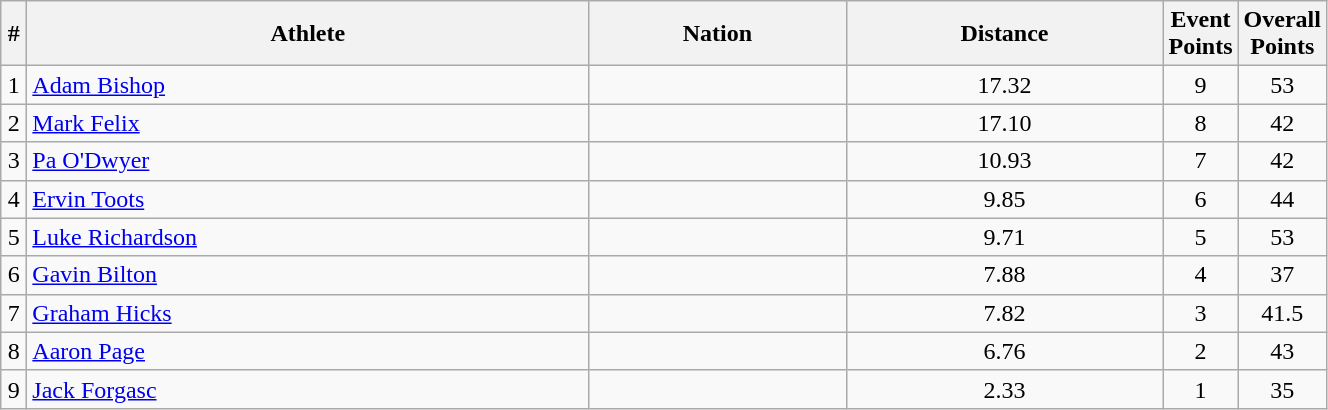<table class="wikitable sortable" style="text-align:center;width: 70%;">
<tr>
<th scope="col" style="width: 10px;">#</th>
<th scope="col">Athlete</th>
<th scope="col">Nation</th>
<th scope="col">Distance</th>
<th scope="col" style="width: 10px;">Event Points</th>
<th scope="col" style="width: 10px;">Overall Points</th>
</tr>
<tr>
<td>1</td>
<td align=left><a href='#'>Adam Bishop</a></td>
<td align=left></td>
<td>17.32</td>
<td>9</td>
<td>53</td>
</tr>
<tr>
<td>2</td>
<td align=left><a href='#'>Mark Felix</a></td>
<td align=left></td>
<td>17.10</td>
<td>8</td>
<td>42</td>
</tr>
<tr>
<td>3</td>
<td align=left><a href='#'>Pa O'Dwyer</a></td>
<td align=left></td>
<td>10.93</td>
<td>7</td>
<td>42</td>
</tr>
<tr>
<td>4</td>
<td align=left><a href='#'>Ervin Toots</a></td>
<td align=left></td>
<td>9.85</td>
<td>6</td>
<td>44</td>
</tr>
<tr>
<td>5</td>
<td align=left><a href='#'>Luke Richardson</a></td>
<td align=left></td>
<td>9.71</td>
<td>5</td>
<td>53</td>
</tr>
<tr>
<td>6</td>
<td align=left><a href='#'>Gavin Bilton</a></td>
<td align=left></td>
<td>7.88</td>
<td>4</td>
<td>37</td>
</tr>
<tr>
<td>7</td>
<td align=left><a href='#'>Graham Hicks</a></td>
<td align=left></td>
<td>7.82</td>
<td>3</td>
<td>41.5</td>
</tr>
<tr>
<td>8</td>
<td align=left><a href='#'>Aaron Page</a></td>
<td align=left></td>
<td>6.76</td>
<td>2</td>
<td>43</td>
</tr>
<tr>
<td>9</td>
<td align=left><a href='#'>Jack Forgasc</a></td>
<td align=left></td>
<td>2.33</td>
<td>1</td>
<td>35</td>
</tr>
</table>
